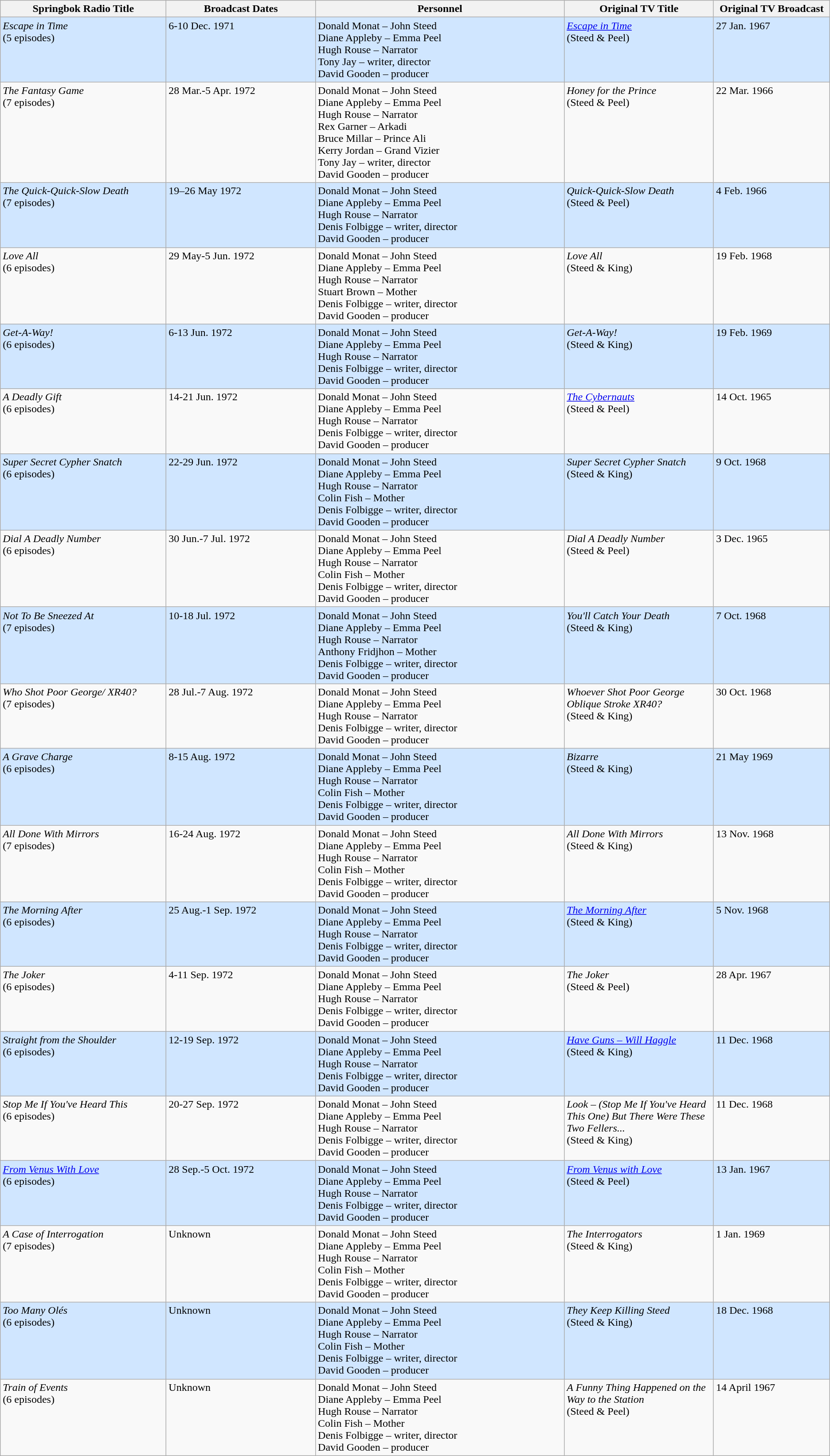<table class="wikitable">
<tr>
<th scope="col" style="width: 20%; vertical-align: top;">Springbok Radio Title</th>
<th scope="col" style="width: 18%; vertical-align: top;">Broadcast Dates</th>
<th scope="col" style="width: 30% vertical-align: top;">Personnel</th>
<th scope="col" style="width: 18%; vertical-align: top;">Original TV Title</th>
<th scope="col" style="width: 14%; vertical-align: top;">Original TV Broadcast</th>
</tr>
<tr style="vertical-align: top; background: #D0E6FF">
<td><em>Escape in Time</em><br> (5 episodes)</td>
<td>6-10 Dec. 1971</td>
<td>Donald Monat – John Steed<br> Diane Appleby – Emma Peel<br> Hugh Rouse – Narrator<br> Tony Jay – writer, director<br> David Gooden – producer</td>
<td><em><a href='#'>Escape in Time</a></em><br> (Steed & Peel)</td>
<td>27 Jan. 1967</td>
</tr>
<tr style="vertical-align: top;">
<td><em>The Fantasy Game</em><br> (7 episodes)</td>
<td>28 Mar.-5 Apr. 1972</td>
<td>Donald Monat – John Steed<br> Diane Appleby – Emma Peel<br> Hugh Rouse – Narrator<br> Rex Garner – Arkadi<br> Bruce Millar – Prince Ali<br> Kerry Jordan – Grand Vizier<br>Tony Jay – writer, director<br> David Gooden – producer</td>
<td><em>Honey for the Prince</em><br> (Steed & Peel)</td>
<td>22 Mar. 1966</td>
</tr>
<tr style="vertical-align: top; background: #D0E6FF">
<td><em>The Quick-Quick-Slow Death</em><br> (7 episodes)</td>
<td>19–26 May 1972</td>
<td>Donald Monat – John Steed<br> Diane Appleby – Emma Peel<br> Hugh Rouse – Narrator<br> Denis Folbigge – writer, director<br> David Gooden – producer</td>
<td><em>Quick-Quick-Slow Death</em> <br> (Steed & Peel)</td>
<td>4 Feb. 1966</td>
</tr>
<tr style="vertical-align: top;">
<td><em>Love All</em><br> (6 episodes)</td>
<td>29 May-5 Jun. 1972</td>
<td>Donald Monat – John Steed<br> Diane Appleby – Emma Peel<br> Hugh Rouse – Narrator<br> Stuart Brown – Mother<br>Denis Folbigge – writer, director<br> David Gooden – producer</td>
<td><em>Love All</em><br> (Steed & King)</td>
<td>19 Feb. 1968</td>
</tr>
<tr style="vertical-align: top; background: #D0E6FF">
<td><em>Get-A-Way!</em><br> (6 episodes)</td>
<td>6-13 Jun. 1972</td>
<td>Donald Monat – John Steed<br> Diane Appleby – Emma Peel<br> Hugh Rouse – Narrator<br> Denis Folbigge – writer, director<br> David Gooden – producer</td>
<td><em>Get-A-Way!</em> <br>(Steed & King)</td>
<td>19 Feb. 1969</td>
</tr>
<tr style="vertical-align: top;">
<td><em>A Deadly Gift</em><br> (6 episodes)</td>
<td>14-21 Jun. 1972</td>
<td>Donald Monat – John Steed<br> Diane Appleby – Emma Peel<br> Hugh Rouse – Narrator<br> Denis Folbigge – writer, director<br> David Gooden – producer</td>
<td><em><a href='#'>The Cybernauts</a></em><br> (Steed & Peel)</td>
<td>14 Oct. 1965</td>
</tr>
<tr style="vertical-align: top; background: #D0E6FF">
<td><em>Super Secret Cypher Snatch</em><br> (6 episodes)</td>
<td>22-29 Jun. 1972</td>
<td>Donald Monat – John Steed<br> Diane Appleby – Emma Peel<br> Hugh Rouse – Narrator<br> Colin Fish – Mother<br>Denis Folbigge – writer, director<br> David Gooden – producer</td>
<td><em>Super Secret Cypher Snatch</em><br> (Steed & King)</td>
<td>9 Oct. 1968</td>
</tr>
<tr style="vertical-align: top;">
<td><em>Dial A Deadly Number</em><br> (6 episodes)</td>
<td>30 Jun.-7 Jul. 1972</td>
<td>Donald Monat – John Steed<br> Diane Appleby – Emma Peel<br> Hugh Rouse – Narrator<br> Colin Fish – Mother<br>Denis Folbigge – writer, director<br> David Gooden – producer</td>
<td><em>Dial A Deadly Number</em><br> (Steed & Peel)</td>
<td>3 Dec. 1965</td>
</tr>
<tr style="vertical-align: top; background: #D0E6FF">
<td><em>Not To Be Sneezed At</em><br> (7 episodes)</td>
<td>10-18 Jul. 1972</td>
<td>Donald Monat – John Steed<br> Diane Appleby – Emma Peel<br> Hugh Rouse – Narrator<br> Anthony Fridjhon – Mother<br>Denis Folbigge – writer, director<br> David Gooden – producer</td>
<td><em>You'll Catch Your Death</em><br> (Steed & King)</td>
<td>7 Oct. 1968</td>
</tr>
<tr style="vertical-align: top;">
<td><em>Who Shot Poor George/ XR40?</em><br> (7 episodes)</td>
<td>28 Jul.-7 Aug. 1972</td>
<td>Donald Monat – John Steed<br> Diane Appleby – Emma Peel<br> Hugh Rouse – Narrator<br> Denis Folbigge – writer, director<br> David Gooden – producer</td>
<td><em>Whoever Shot Poor George Oblique Stroke XR40?</em> <br> (Steed & King)</td>
<td>30 Oct. 1968</td>
</tr>
<tr style="vertical-align: top; background: #D0E6FF">
<td><em>A Grave Charge</em><br> (6 episodes)</td>
<td>8-15 Aug. 1972</td>
<td>Donald Monat – John Steed<br> Diane Appleby – Emma Peel<br> Hugh Rouse – Narrator<br> Colin Fish – Mother<br>Denis Folbigge – writer, director<br> David Gooden – producer</td>
<td><em>Bizarre</em><br> (Steed & King)</td>
<td>21 May 1969</td>
</tr>
<tr style="vertical-align: top;">
<td><em>All Done With Mirrors</em><br> (7 episodes)</td>
<td>16-24 Aug. 1972</td>
<td>Donald Monat – John Steed<br> Diane Appleby – Emma Peel<br> Hugh Rouse – Narrator<br> Colin Fish – Mother<br>Denis Folbigge – writer, director<br> David Gooden – producer</td>
<td><em>All Done With Mirrors</em><br> (Steed & King)</td>
<td>13 Nov. 1968</td>
</tr>
<tr style="vertical-align: top; background: #D0E6FF">
<td><em>The Morning After</em><br> (6 episodes)</td>
<td>25 Aug.-1 Sep. 1972</td>
<td>Donald Monat – John Steed<br> Diane Appleby – Emma Peel<br> Hugh Rouse – Narrator<br> Denis Folbigge – writer, director<br> David Gooden – producer</td>
<td><em><a href='#'>The Morning After</a></em><br> (Steed & King)</td>
<td>5 Nov. 1968</td>
</tr>
<tr style="vertical-align: top;">
<td><em>The Joker</em><br> (6 episodes)</td>
<td>4-11 Sep. 1972</td>
<td>Donald Monat – John Steed<br> Diane Appleby – Emma Peel<br> Hugh Rouse – Narrator<br> Denis Folbigge – writer, director<br> David Gooden – producer</td>
<td><em>The Joker</em><br> (Steed & Peel)</td>
<td>28 Apr. 1967</td>
</tr>
<tr style="vertical-align: top; background: #D0E6FF">
<td><em>Straight from the Shoulder</em><br> (6 episodes)</td>
<td>12-19 Sep. 1972</td>
<td>Donald Monat – John Steed<br> Diane Appleby – Emma Peel<br> Hugh Rouse – Narrator<br> Denis Folbigge – writer, director<br> David Gooden – producer</td>
<td><em><a href='#'>Have Guns – Will Haggle</a></em><br> (Steed & King)</td>
<td>11 Dec. 1968</td>
</tr>
<tr style="vertical-align: top;">
<td><em>Stop Me If You've Heard This</em><br> (6 episodes)</td>
<td>20-27 Sep. 1972</td>
<td>Donald Monat – John Steed<br> Diane Appleby – Emma Peel<br> Hugh Rouse – Narrator<br> Denis Folbigge – writer, director<br> David Gooden – producer</td>
<td><em>Look – (Stop Me If You've Heard This One) But There Were These Two Fellers...</em><br> (Steed & King)</td>
<td>11 Dec. 1968</td>
</tr>
<tr style="vertical-align: top; background: #D0E6FF">
<td><em><a href='#'>From Venus With Love</a></em><br> (6 episodes)</td>
<td>28 Sep.-5 Oct. 1972</td>
<td>Donald Monat – John Steed<br> Diane Appleby – Emma Peel<br> Hugh Rouse – Narrator<br> Denis Folbigge – writer, director<br> David Gooden – producer</td>
<td><em><a href='#'>From Venus with Love</a></em><br>(Steed & Peel)</td>
<td>13 Jan. 1967</td>
</tr>
<tr style="vertical-align: top;">
<td><em>A Case of Interrogation</em><br> (7 episodes)</td>
<td>Unknown</td>
<td>Donald Monat – John Steed<br> Diane Appleby – Emma Peel<br> Hugh Rouse – Narrator<br> Colin Fish – Mother<br>Denis Folbigge – writer, director<br> David Gooden – producer</td>
<td><em>The Interrogators</em><br> (Steed & King)</td>
<td>1 Jan. 1969</td>
</tr>
<tr style="vertical-align: top; background: #D0E6FF">
<td><em>Too Many Olés</em><br> (6 episodes)</td>
<td>Unknown</td>
<td>Donald Monat – John Steed<br> Diane Appleby – Emma Peel<br> Hugh Rouse – Narrator<br> Colin Fish – Mother<br>Denis Folbigge – writer, director<br> David Gooden – producer</td>
<td><em>They Keep Killing Steed</em><br> (Steed & King)</td>
<td>18 Dec. 1968</td>
</tr>
<tr style="vertical-align: top;">
<td><em>Train of Events</em><br>(6 episodes)</td>
<td>Unknown</td>
<td>Donald Monat – John Steed<br> Diane Appleby – Emma Peel<br> Hugh Rouse – Narrator<br> Colin Fish – Mother<br>Denis Folbigge – writer, director<br> David Gooden – producer</td>
<td><em>A Funny Thing Happened on the Way to the Station</em><br> (Steed & Peel)</td>
<td>14 April 1967</td>
</tr>
</table>
